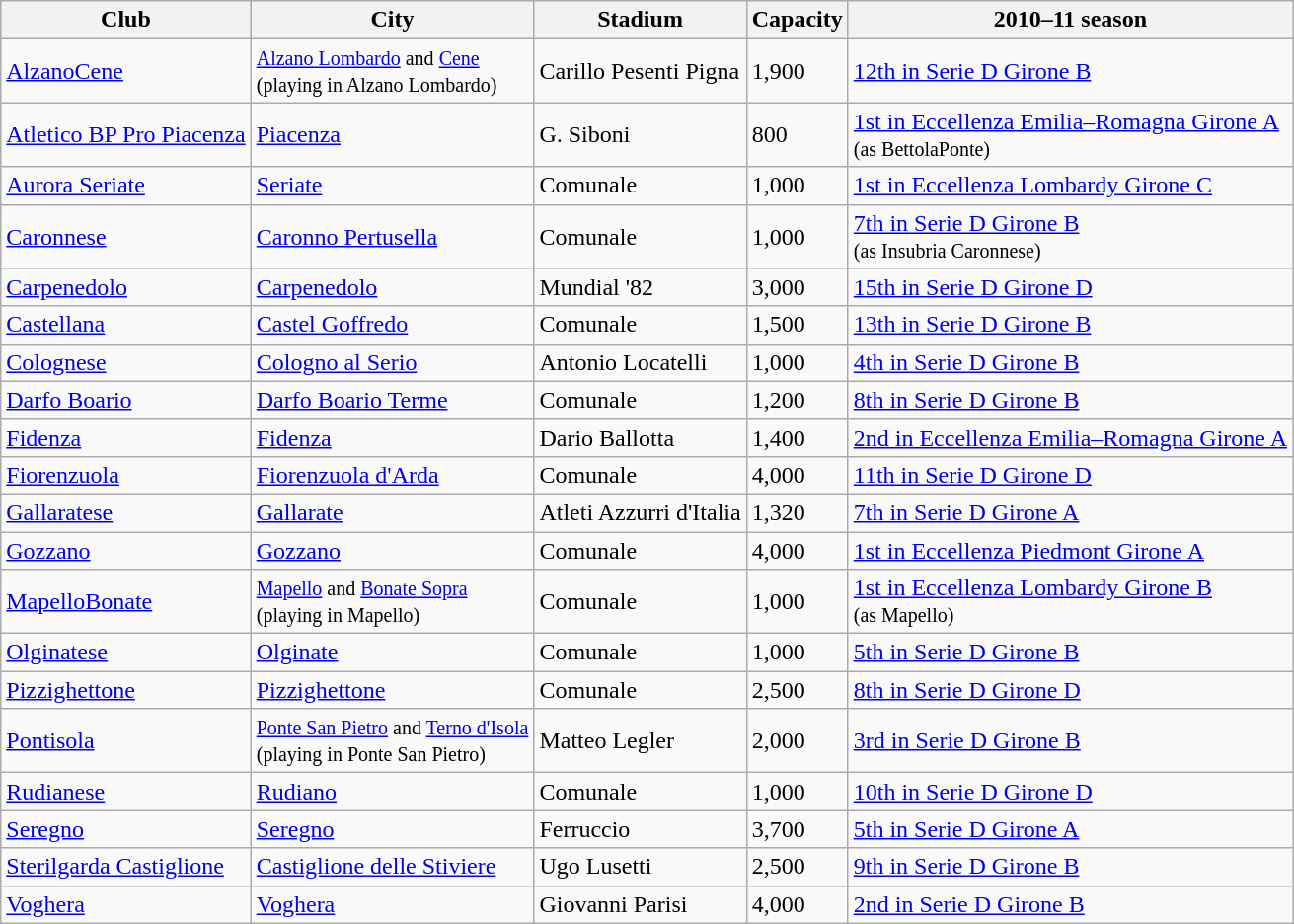<table class="wikitable sortable">
<tr>
<th>Club</th>
<th>City</th>
<th>Stadium</th>
<th>Capacity</th>
<th>2010–11 season</th>
</tr>
<tr>
<td><a href='#'>AlzanoCene</a></td>
<td><small><a href='#'>Alzano Lombardo</a> and <a href='#'>Cene</a><br>(playing in Alzano Lombardo)</small></td>
<td>Carillo Pesenti Pigna</td>
<td>1,900</td>
<td><a href='#'>12th in Serie D Girone B</a></td>
</tr>
<tr>
<td><a href='#'>Atletico BP Pro Piacenza</a></td>
<td><a href='#'>Piacenza</a></td>
<td>G. Siboni</td>
<td>800</td>
<td><a href='#'>1st in Eccellenza Emilia–Romagna Girone A</a><br><small>(as BettolaPonte)</small></td>
</tr>
<tr>
<td><a href='#'>Aurora Seriate</a></td>
<td><a href='#'>Seriate</a></td>
<td>Comunale</td>
<td>1,000</td>
<td><a href='#'>1st in Eccellenza Lombardy Girone C</a></td>
</tr>
<tr>
<td><a href='#'>Caronnese</a></td>
<td><a href='#'>Caronno Pertusella</a></td>
<td>Comunale</td>
<td>1,000</td>
<td><a href='#'>7th in Serie D Girone B</a><br><small>(as Insubria Caronnese)</small></td>
</tr>
<tr>
<td><a href='#'>Carpenedolo</a></td>
<td><a href='#'>Carpenedolo</a></td>
<td>Mundial '82</td>
<td>3,000</td>
<td><a href='#'>15th in Serie D Girone D</a></td>
</tr>
<tr>
<td><a href='#'>Castellana</a></td>
<td><a href='#'>Castel Goffredo</a></td>
<td>Comunale</td>
<td>1,500</td>
<td><a href='#'>13th in Serie D Girone B</a></td>
</tr>
<tr>
<td><a href='#'>Colognese</a></td>
<td><a href='#'>Cologno al Serio</a></td>
<td>Antonio Locatelli</td>
<td>1,000</td>
<td><a href='#'>4th in Serie D Girone B</a></td>
</tr>
<tr>
<td><a href='#'>Darfo Boario</a></td>
<td><a href='#'>Darfo Boario Terme</a></td>
<td>Comunale</td>
<td>1,200</td>
<td><a href='#'>8th in Serie D Girone B</a></td>
</tr>
<tr>
<td><a href='#'>Fidenza</a></td>
<td><a href='#'>Fidenza</a></td>
<td>Dario Ballotta</td>
<td>1,400</td>
<td><a href='#'>2nd in Eccellenza Emilia–Romagna Girone A</a></td>
</tr>
<tr>
<td><a href='#'>Fiorenzuola</a></td>
<td><a href='#'>Fiorenzuola d'Arda</a></td>
<td>Comunale</td>
<td>4,000</td>
<td><a href='#'>11th in Serie D Girone D</a></td>
</tr>
<tr>
<td><a href='#'>Gallaratese</a></td>
<td><a href='#'>Gallarate</a></td>
<td>Atleti Azzurri d'Italia</td>
<td>1,320</td>
<td><a href='#'>7th in Serie D Girone A</a></td>
</tr>
<tr>
<td><a href='#'>Gozzano</a></td>
<td><a href='#'>Gozzano</a></td>
<td>Comunale</td>
<td>4,000</td>
<td><a href='#'>1st in Eccellenza Piedmont Girone A</a></td>
</tr>
<tr>
<td><a href='#'>MapelloBonate</a></td>
<td><small><a href='#'>Mapello</a> and <a href='#'>Bonate Sopra</a><br>(playing in Mapello)</small></td>
<td>Comunale</td>
<td>1,000</td>
<td><a href='#'>1st in Eccellenza Lombardy Girone B</a> <br><small>(as Mapello)</small></td>
</tr>
<tr>
<td><a href='#'>Olginatese</a></td>
<td><a href='#'>Olginate</a></td>
<td>Comunale</td>
<td>1,000</td>
<td><a href='#'>5th in Serie D Girone B</a></td>
</tr>
<tr>
<td><a href='#'>Pizzighettone</a></td>
<td><a href='#'>Pizzighettone</a></td>
<td>Comunale</td>
<td>2,500</td>
<td><a href='#'>8th in Serie D Girone D</a></td>
</tr>
<tr>
<td><a href='#'>Pontisola</a></td>
<td><small><a href='#'>Ponte San Pietro</a> and <a href='#'>Terno d'Isola</a><br>(playing in Ponte San Pietro)</small></td>
<td>Matteo Legler</td>
<td>2,000</td>
<td><a href='#'>3rd in Serie D Girone B</a></td>
</tr>
<tr>
<td><a href='#'>Rudianese</a></td>
<td><a href='#'>Rudiano</a></td>
<td>Comunale</td>
<td>1,000</td>
<td><a href='#'>10th in Serie D Girone D</a></td>
</tr>
<tr>
<td><a href='#'>Seregno</a></td>
<td><a href='#'>Seregno</a></td>
<td>Ferruccio</td>
<td>3,700</td>
<td><a href='#'>5th in Serie D Girone A</a></td>
</tr>
<tr>
<td><a href='#'>Sterilgarda Castiglione</a></td>
<td><a href='#'>Castiglione delle Stiviere</a></td>
<td>Ugo Lusetti</td>
<td>2,500</td>
<td><a href='#'>9th in Serie D Girone B</a></td>
</tr>
<tr>
<td><a href='#'>Voghera</a></td>
<td><a href='#'>Voghera</a></td>
<td>Giovanni Parisi</td>
<td>4,000</td>
<td><a href='#'>2nd in Serie D Girone B</a></td>
</tr>
</table>
